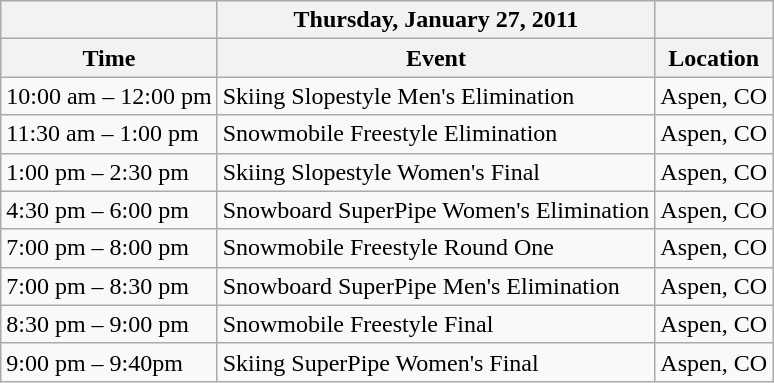<table class="wikitable">
<tr>
<th></th>
<th>Thursday, January 27, 2011</th>
<th></th>
</tr>
<tr>
<th>Time</th>
<th>Event</th>
<th>Location</th>
</tr>
<tr>
<td>10:00 am – 12:00 pm</td>
<td>Skiing Slopestyle Men's Elimination</td>
<td>Aspen, CO</td>
</tr>
<tr>
<td>11:30 am – 1:00 pm</td>
<td>Snowmobile Freestyle Elimination</td>
<td>Aspen, CO</td>
</tr>
<tr>
<td>1:00 pm – 2:30 pm</td>
<td>Skiing Slopestyle Women's Final</td>
<td>Aspen, CO</td>
</tr>
<tr>
<td>4:30 pm – 6:00 pm</td>
<td>Snowboard SuperPipe Women's Elimination</td>
<td>Aspen, CO</td>
</tr>
<tr>
<td>7:00 pm – 8:00 pm</td>
<td>Snowmobile Freestyle Round One</td>
<td>Aspen, CO</td>
</tr>
<tr>
<td>7:00 pm – 8:30 pm</td>
<td>Snowboard SuperPipe Men's Elimination</td>
<td>Aspen, CO</td>
</tr>
<tr>
<td>8:30 pm – 9:00 pm</td>
<td>Snowmobile Freestyle Final</td>
<td>Aspen, CO</td>
</tr>
<tr>
<td>9:00 pm – 9:40pm</td>
<td>Skiing SuperPipe Women's Final</td>
<td>Aspen, CO</td>
</tr>
</table>
